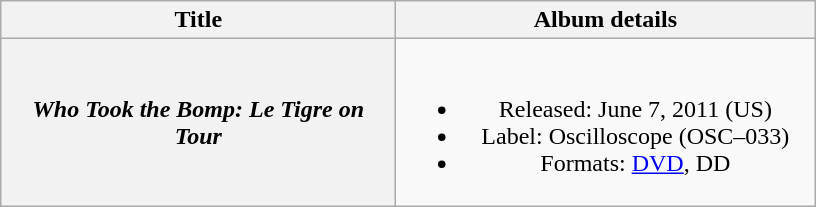<table class="wikitable plainrowheaders" style="text-align:center;">
<tr>
<th scope="col" style="width:16em;">Title</th>
<th scope="col" style="width:17em;">Album details</th>
</tr>
<tr>
<th scope="row"><em>Who Took the Bomp: Le Tigre on Tour</em></th>
<td><br><ul><li>Released: June 7, 2011 <span>(US)</span></li><li>Label: Oscilloscope <span>(OSC–033)</span></li><li>Formats: <a href='#'>DVD</a>, DD</li></ul></td>
</tr>
</table>
